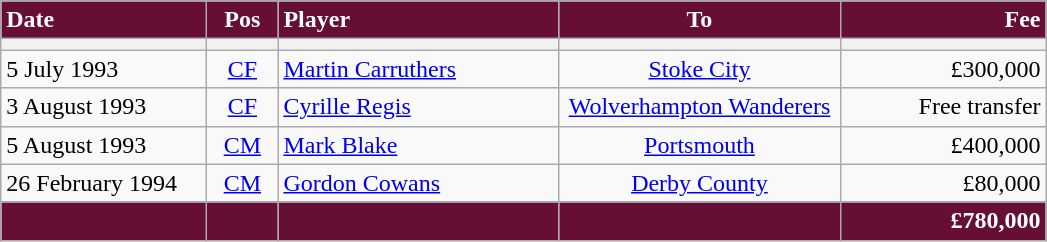<table class="wikitable">
<tr>
<th style="background:#670E36; color:#ffffff; text-align:left; width:130px">Date</th>
<th style="background:#670E36; color:#ffffff; text-align:center; width:40px">Pos</th>
<th style="background:#670E36; color:#ffffff; text-align:left; width:180px">Player</th>
<th style="background:#670E36; color:#ffffff; text-align:center; width:180px">To</th>
<th style="background:#670E36; color:#ffffff; text-align:right; width:130px">Fee</th>
</tr>
<tr>
<th></th>
<th></th>
<th></th>
<th></th>
<th></th>
</tr>
<tr>
<td>5 July 1993</td>
<td style="text-align:center;"><a href='#'>CF</a></td>
<td><a href='#'>Martin Carruthers</a></td>
<td style="text-align:center;"><a href='#'>Stoke City</a></td>
<td style="text-align:right;">£300,000</td>
</tr>
<tr>
<td>3 August 1993</td>
<td style="text-align:center;"><a href='#'>CF</a></td>
<td><a href='#'>Cyrille Regis</a></td>
<td style="text-align:center;"><a href='#'>Wolverhampton Wanderers</a></td>
<td style="text-align:right;">Free transfer</td>
</tr>
<tr>
<td>5 August 1993</td>
<td style="text-align:center;"><a href='#'>CM</a></td>
<td><a href='#'>Mark Blake</a></td>
<td style="text-align:center;"><a href='#'>Portsmouth</a></td>
<td style="text-align:right;">£400,000</td>
</tr>
<tr>
<td>26 February 1994</td>
<td style="text-align:center;"><a href='#'>CM</a></td>
<td><a href='#'>Gordon Cowans</a></td>
<td style="text-align:center;"><a href='#'>Derby County</a></td>
<td style="text-align:right;">£80,000</td>
</tr>
<tr>
<th style="background:#670E36;"></th>
<th style="background:#670E36;"></th>
<th style="background:#670E36;"></th>
<th style="background:#670E36;"></th>
<th style="background:#670E36; color:#ffffff; text-align:right;"><strong>£780,000</strong></th>
</tr>
</table>
